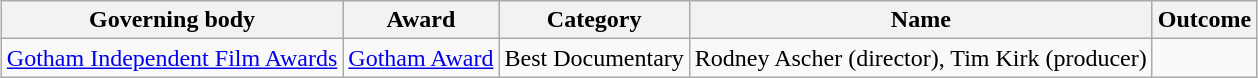<table class="wikitable" style="margin:auto;">
<tr>
<th>Governing body</th>
<th>Award</th>
<th>Category</th>
<th>Name</th>
<th>Outcome</th>
</tr>
<tr>
<td><a href='#'>Gotham Independent Film Awards</a></td>
<td><a href='#'>Gotham Award</a></td>
<td>Best Documentary</td>
<td>Rodney Ascher (director), Tim Kirk (producer)</td>
<td></td>
</tr>
</table>
